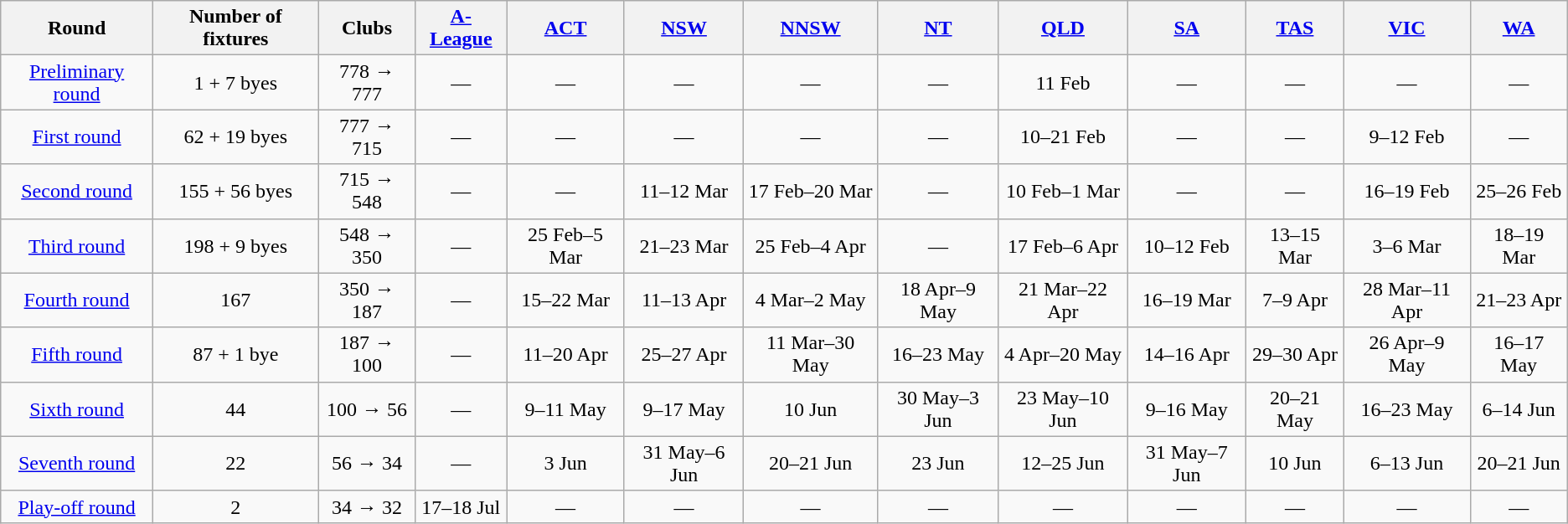<table class="wikitable" style="text-align:center">
<tr>
<th>Round</th>
<th>Number of fixtures</th>
<th>Clubs</th>
<th><a href='#'>A-League</a></th>
<th><a href='#'>ACT</a></th>
<th><a href='#'>NSW</a></th>
<th><a href='#'>NNSW</a></th>
<th><a href='#'>NT</a></th>
<th><a href='#'>QLD</a></th>
<th><a href='#'>SA</a></th>
<th><a href='#'>TAS</a></th>
<th><a href='#'>VIC</a></th>
<th><a href='#'>WA</a></th>
</tr>
<tr>
<td><a href='#'>Preliminary round</a></td>
<td>1 + 7 byes</td>
<td>778 → 777</td>
<td>—</td>
<td>—</td>
<td>—</td>
<td>—</td>
<td>—</td>
<td>11 Feb</td>
<td>—</td>
<td>—</td>
<td>—</td>
<td>—</td>
</tr>
<tr>
<td><a href='#'>First round</a></td>
<td>62 + 19 byes</td>
<td>777 → 715</td>
<td>—</td>
<td>—</td>
<td>—</td>
<td>—</td>
<td>—</td>
<td>10–21 Feb</td>
<td>—</td>
<td>—</td>
<td>9–12 Feb</td>
<td>—</td>
</tr>
<tr>
<td><a href='#'>Second round</a></td>
<td>155 + 56 byes</td>
<td>715 → 548</td>
<td>—</td>
<td>—</td>
<td>11–12 Mar</td>
<td>17 Feb–20 Mar</td>
<td>—</td>
<td>10 Feb–1 Mar</td>
<td>—</td>
<td>—</td>
<td>16–19 Feb</td>
<td>25–26 Feb</td>
</tr>
<tr>
<td><a href='#'>Third round</a></td>
<td>198 + 9 byes</td>
<td>548 → 350</td>
<td>—</td>
<td>25 Feb–5 Mar</td>
<td>21–23 Mar</td>
<td>25 Feb–4 Apr</td>
<td>—</td>
<td>17 Feb–6 Apr</td>
<td>10–12 Feb</td>
<td>13–15 Mar</td>
<td>3–6 Mar</td>
<td>18–19 Mar</td>
</tr>
<tr>
<td><a href='#'>Fourth round</a></td>
<td>167</td>
<td>350 → 187</td>
<td>—</td>
<td>15–22 Mar</td>
<td>11–13 Apr</td>
<td>4 Mar–2 May</td>
<td>18 Apr–9 May</td>
<td>21 Mar–22 Apr</td>
<td>16–19 Mar</td>
<td>7–9 Apr</td>
<td>28 Mar–11 Apr</td>
<td>21–23 Apr</td>
</tr>
<tr>
<td><a href='#'>Fifth round</a></td>
<td>87 + 1 bye</td>
<td>187 → 100</td>
<td>—</td>
<td>11–20 Apr</td>
<td>25–27 Apr</td>
<td>11 Mar–30 May</td>
<td>16–23 May</td>
<td>4 Apr–20 May</td>
<td>14–16 Apr</td>
<td>29–30 Apr</td>
<td>26 Apr–9 May</td>
<td>16–17 May</td>
</tr>
<tr>
<td><a href='#'>Sixth round</a></td>
<td>44</td>
<td>100 → 56</td>
<td>—</td>
<td>9–11 May</td>
<td>9–17 May</td>
<td>10 Jun</td>
<td>30 May–3 Jun</td>
<td>23 May–10 Jun</td>
<td>9–16 May</td>
<td>20–21 May</td>
<td>16–23 May</td>
<td>6–14 Jun</td>
</tr>
<tr>
<td><a href='#'>Seventh round</a></td>
<td>22</td>
<td>56 → 34</td>
<td>—</td>
<td>3 Jun</td>
<td>31 May–6 Jun</td>
<td>20–21 Jun</td>
<td>23 Jun</td>
<td>12–25 Jun</td>
<td>31 May–7 Jun</td>
<td>10 Jun</td>
<td>6–13 Jun</td>
<td>20–21 Jun</td>
</tr>
<tr>
<td><a href='#'>Play-off round</a></td>
<td>2</td>
<td>34 → 32</td>
<td>17–18 Jul</td>
<td>—</td>
<td>—</td>
<td>—</td>
<td>—</td>
<td>—</td>
<td>—</td>
<td>—</td>
<td>—</td>
<td>—</td>
</tr>
</table>
